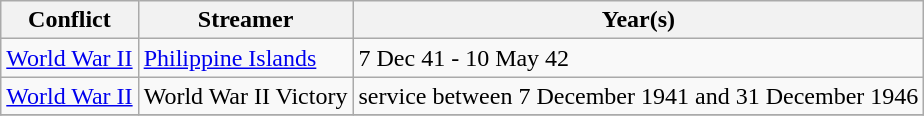<table class=wikitable>
<tr>
<th>Conflict</th>
<th>Streamer</th>
<th>Year(s)</th>
</tr>
<tr>
<td><a href='#'>World War II</a> <br> </td>
<td><a href='#'>Philippine Islands</a></td>
<td>7 Dec 41 - 10 May 42</td>
</tr>
<tr>
<td><a href='#'>World War II</a> <br> </td>
<td>World War II Victory</td>
<td>service between 7 December 1941 and 31 December 1946</td>
</tr>
<tr>
</tr>
</table>
